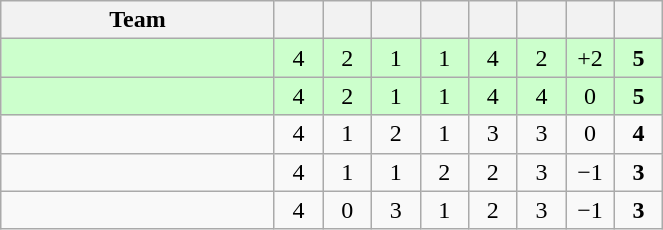<table class="wikitable" style="text-align:center">
<tr>
<th width=175>Team</th>
<th width=25></th>
<th width=25></th>
<th width=25></th>
<th width=25></th>
<th width=25></th>
<th width=25></th>
<th width=25></th>
<th width=25></th>
</tr>
<tr bgcolor=ccffcc>
<td style="text-align:left;"></td>
<td>4</td>
<td>2</td>
<td>1</td>
<td>1</td>
<td>4</td>
<td>2</td>
<td>+2</td>
<td><strong>5</strong></td>
</tr>
<tr bgcolor=ccffcc>
<td style="text-align:left;"></td>
<td>4</td>
<td>2</td>
<td>1</td>
<td>1</td>
<td>4</td>
<td>4</td>
<td>0</td>
<td><strong>5</strong></td>
</tr>
<tr>
<td style="text-align:left;"> </td>
<td>4</td>
<td>1</td>
<td>2</td>
<td>1</td>
<td>3</td>
<td>3</td>
<td>0</td>
<td><strong>4</strong></td>
</tr>
<tr>
<td style="text-align:left;"></td>
<td>4</td>
<td>1</td>
<td>1</td>
<td>2</td>
<td>2</td>
<td>3</td>
<td>−1</td>
<td><strong>3</strong></td>
</tr>
<tr>
<td style="text-align:left;"></td>
<td>4</td>
<td>0</td>
<td>3</td>
<td>1</td>
<td>2</td>
<td>3</td>
<td>−1</td>
<td><strong>3</strong></td>
</tr>
</table>
